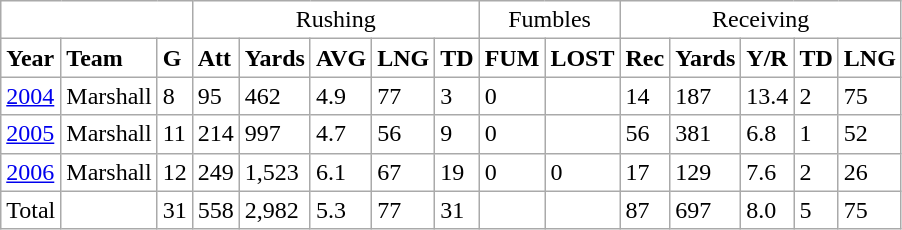<table class="wikitable" style="background:#fff;">
<tr>
<td colspan=3></td>
<td colspan="5" style="text-align:center;">Rushing</td>
<td colspan="2" style="text-align:center;">Fumbles</td>
<td colspan="5" style="text-align:center;">Receiving</td>
</tr>
<tr>
<td><strong>Year</strong></td>
<td><strong>Team</strong></td>
<td><strong>G</strong></td>
<td><strong>Att</strong></td>
<td><strong>Yards</strong></td>
<td><strong>AVG</strong></td>
<td><strong>LNG</strong></td>
<td><strong>TD</strong></td>
<td><strong>FUM</strong></td>
<td><strong>LOST</strong></td>
<td><strong>Rec</strong></td>
<td><strong>Yards</strong></td>
<td><strong>Y/R</strong></td>
<td><strong>TD</strong></td>
<td><strong>LNG</strong></td>
</tr>
<tr>
<td><a href='#'>2004</a></td>
<td>Marshall</td>
<td>8</td>
<td>95</td>
<td>462</td>
<td>4.9</td>
<td>77</td>
<td>3</td>
<td>0</td>
<td></td>
<td>14</td>
<td>187</td>
<td>13.4</td>
<td>2</td>
<td>75</td>
</tr>
<tr>
<td><a href='#'>2005</a></td>
<td>Marshall</td>
<td>11</td>
<td>214</td>
<td>997</td>
<td>4.7</td>
<td>56</td>
<td>9</td>
<td>0</td>
<td></td>
<td>56</td>
<td>381</td>
<td>6.8</td>
<td>1</td>
<td>52</td>
</tr>
<tr>
<td><a href='#'>2006</a></td>
<td>Marshall</td>
<td>12</td>
<td>249</td>
<td>1,523</td>
<td>6.1</td>
<td>67</td>
<td>19</td>
<td>0</td>
<td>0</td>
<td>17</td>
<td>129</td>
<td>7.6</td>
<td>2</td>
<td>26</td>
</tr>
<tr>
<td>Total</td>
<td></td>
<td>31</td>
<td>558</td>
<td>2,982</td>
<td>5.3</td>
<td>77</td>
<td>31</td>
<td></td>
<td></td>
<td>87</td>
<td>697</td>
<td>8.0</td>
<td>5</td>
<td>75</td>
</tr>
</table>
